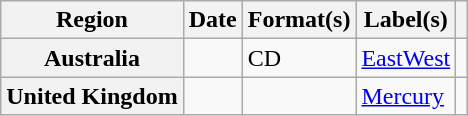<table class="wikitable plainrowheaders">
<tr>
<th scope="col">Region</th>
<th scope="col">Date</th>
<th scope="col">Format(s)</th>
<th scope="col">Label(s)</th>
<th scope="col"></th>
</tr>
<tr>
<th scope="row">Australia</th>
<td></td>
<td>CD</td>
<td><a href='#'>EastWest</a></td>
<td></td>
</tr>
<tr>
<th scope="row">United Kingdom</th>
<td></td>
<td></td>
<td><a href='#'>Mercury</a></td>
<td></td>
</tr>
</table>
